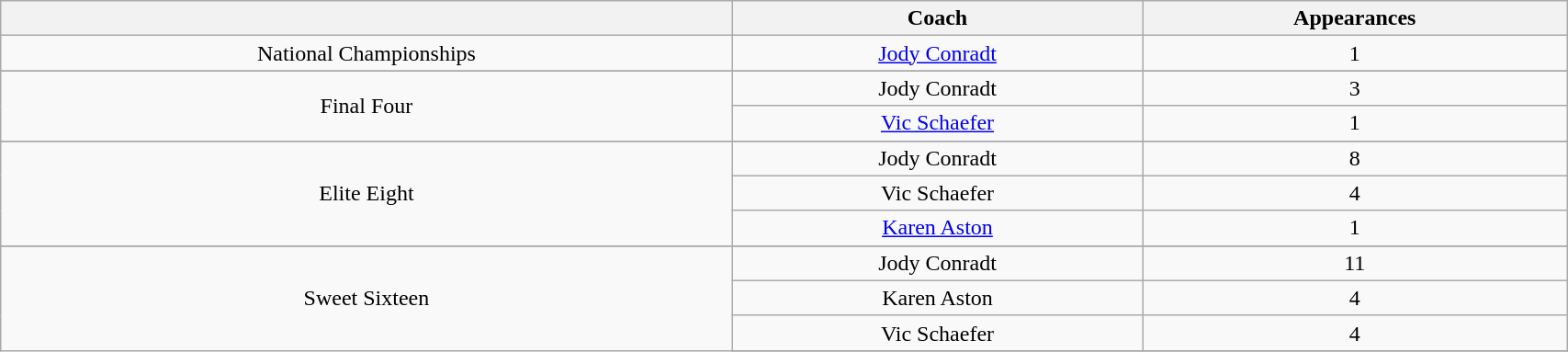<table class="wikitable" style="width: 90%;text-align: center;">
<tr>
<th style=></th>
<th style=>Coach</th>
<th style=>Appearances</th>
</tr>
<tr align="center">
<td rowspan="1">National Championships</td>
<td><a href='#'>Jody Conradt</a></td>
<td>1</td>
</tr>
<tr>
</tr>
<tr align="center">
<td rowspan="2">Final Four</td>
<td>Jody Conradt</td>
<td>3</td>
</tr>
<tr>
<td><a href='#'>Vic Schaefer</a></td>
<td>1</td>
</tr>
<tr>
</tr>
<tr align="center">
<td rowspan="3">Elite Eight</td>
<td>Jody Conradt</td>
<td>8</td>
</tr>
<tr>
<td>Vic Schaefer</td>
<td>4</td>
</tr>
<tr>
<td><a href='#'>Karen Aston</a></td>
<td>1</td>
</tr>
<tr>
</tr>
<tr align="center">
<td rowspan="4">Sweet Sixteen</td>
<td>Jody Conradt</td>
<td>11</td>
</tr>
<tr>
<td>Karen Aston</td>
<td>4</td>
</tr>
<tr>
<td>Vic Schaefer</td>
<td>4</td>
</tr>
<tr>
</tr>
</table>
